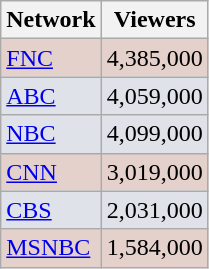<table class="wikitable">
<tr>
<th>Network</th>
<th>Viewers</th>
</tr>
<tr style="background:#e5d1cb;">
<td><a href='#'>FNC</a></td>
<td>4,385,000</td>
</tr>
<tr style="background:#dfe2e9;">
<td><a href='#'>ABC</a></td>
<td>4,059,000</td>
</tr>
<tr style="background:#dfe2e9;">
<td><a href='#'>NBC</a></td>
<td>4,099,000</td>
</tr>
<tr style="background:#e5d1cb;">
<td><a href='#'>CNN</a></td>
<td>3,019,000</td>
</tr>
<tr style="background:#dfe2e9;">
<td><a href='#'>CBS</a></td>
<td>2,031,000</td>
</tr>
<tr style="background:#e5d1cb;">
<td><a href='#'>MSNBC</a></td>
<td>1,584,000</td>
</tr>
</table>
